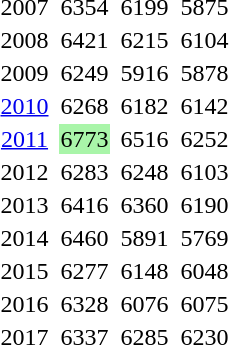<table>
<tr>
<td align=center>2007</td>
<td></td>
<td>6354</td>
<td></td>
<td>6199</td>
<td></td>
<td>5875</td>
</tr>
<tr>
<td align=center>2008</td>
<td></td>
<td>6421</td>
<td></td>
<td>6215</td>
<td></td>
<td>6104</td>
</tr>
<tr>
<td align=center>2009</td>
<td></td>
<td>6249</td>
<td></td>
<td>5916</td>
<td></td>
<td>5878</td>
</tr>
<tr>
<td align=center><a href='#'>2010</a></td>
<td></td>
<td>6268</td>
<td></td>
<td>6182</td>
<td></td>
<td>6142</td>
</tr>
<tr>
<td align=center><a href='#'>2011</a></td>
<td></td>
<td bgcolor=#A9F5A9>6773</td>
<td></td>
<td>6516</td>
<td></td>
<td>6252</td>
</tr>
<tr>
<td align=center>2012</td>
<td></td>
<td>6283</td>
<td></td>
<td>6248</td>
<td></td>
<td>6103</td>
</tr>
<tr>
<td align=center>2013</td>
<td></td>
<td>6416</td>
<td></td>
<td>6360</td>
<td></td>
<td>6190</td>
</tr>
<tr>
<td align=center>2014</td>
<td></td>
<td>6460</td>
<td></td>
<td>5891</td>
<td></td>
<td>5769</td>
</tr>
<tr>
<td align=center>2015</td>
<td></td>
<td>6277</td>
<td></td>
<td>6148</td>
<td></td>
<td>6048</td>
</tr>
<tr>
<td align=center>2016</td>
<td></td>
<td>6328</td>
<td></td>
<td>6076</td>
<td></td>
<td>6075</td>
</tr>
<tr>
<td align=center>2017</td>
<td></td>
<td>6337</td>
<td></td>
<td>6285</td>
<td></td>
<td>6230</td>
</tr>
</table>
